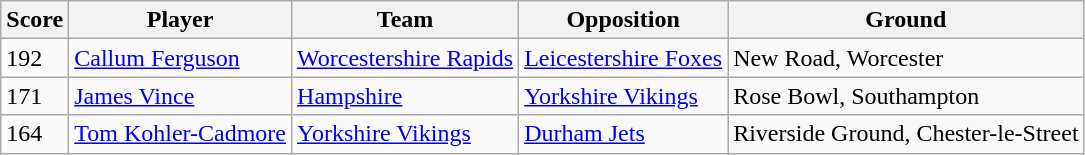<table class="wikitable">
<tr>
<th>Score</th>
<th>Player</th>
<th>Team</th>
<th>Opposition</th>
<th>Ground</th>
</tr>
<tr>
<td>192</td>
<td><a href='#'>Callum Ferguson</a></td>
<td><a href='#'>Worcestershire Rapids</a></td>
<td><a href='#'>Leicestershire Foxes</a></td>
<td>New Road, Worcester</td>
</tr>
<tr>
<td>171</td>
<td><a href='#'>James Vince</a></td>
<td><a href='#'>Hampshire</a></td>
<td><a href='#'>Yorkshire Vikings</a></td>
<td>Rose Bowl, Southampton</td>
</tr>
<tr>
<td>164</td>
<td><a href='#'>Tom Kohler-Cadmore</a></td>
<td><a href='#'>Yorkshire Vikings</a></td>
<td><a href='#'>Durham Jets</a></td>
<td>Riverside Ground, Chester-le-Street</td>
</tr>
</table>
